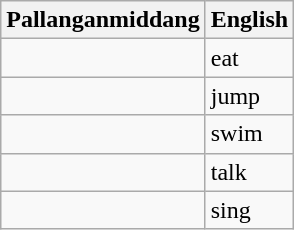<table class="wikitable">
<tr>
<th>Pallanganmiddang</th>
<th>English</th>
</tr>
<tr>
<td></td>
<td>eat</td>
</tr>
<tr>
<td></td>
<td>jump</td>
</tr>
<tr>
<td></td>
<td>swim</td>
</tr>
<tr>
<td></td>
<td>talk</td>
</tr>
<tr>
<td></td>
<td>sing</td>
</tr>
</table>
